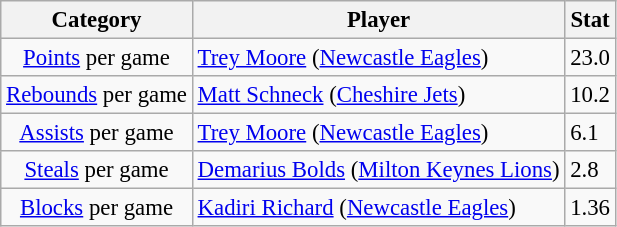<table class="wikitable" style="font-size:95%">
<tr>
<th>Category</th>
<th>Player</th>
<th>Stat</th>
</tr>
<tr --->
<td style="text-align:center"><a href='#'>Points</a> per game</td>
<td> <a href='#'>Trey Moore</a> (<a href='#'>Newcastle Eagles</a>)</td>
<td>23.0</td>
</tr>
<tr>
<td style="text-align:center"><a href='#'>Rebounds</a> per game</td>
<td> <a href='#'>Matt Schneck</a> (<a href='#'>Cheshire Jets</a>)</td>
<td>10.2</td>
</tr>
<tr>
<td style="text-align:center"><a href='#'>Assists</a> per game</td>
<td> <a href='#'>Trey Moore</a> (<a href='#'>Newcastle Eagles</a>)</td>
<td>6.1</td>
</tr>
<tr>
<td style="text-align:center"><a href='#'>Steals</a> per game</td>
<td> <a href='#'>Demarius Bolds</a> (<a href='#'>Milton Keynes Lions</a>)</td>
<td>2.8</td>
</tr>
<tr>
<td style="text-align:center"><a href='#'>Blocks</a> per game</td>
<td>  <a href='#'>Kadiri Richard</a> (<a href='#'>Newcastle Eagles</a>)</td>
<td>1.36</td>
</tr>
</table>
